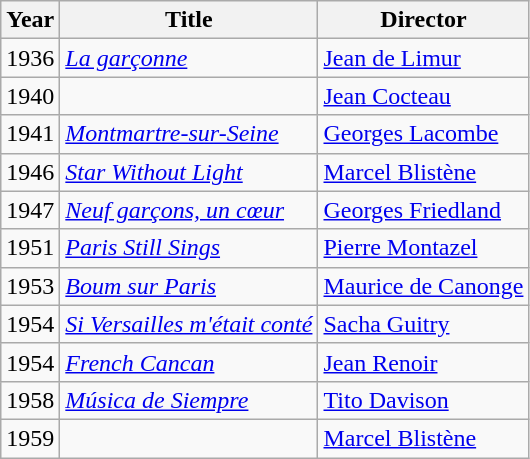<table class="wikitable sortable">
<tr>
<th>Year</th>
<th>Title</th>
<th>Director</th>
</tr>
<tr>
<td>1936</td>
<td><em><a href='#'>La garçonne</a></em></td>
<td><a href='#'>Jean de Limur</a></td>
</tr>
<tr>
<td>1940</td>
<td><em></em></td>
<td><a href='#'>Jean Cocteau</a></td>
</tr>
<tr>
<td>1941</td>
<td><em><a href='#'>Montmartre-sur-Seine</a></em></td>
<td><a href='#'>Georges Lacombe</a></td>
</tr>
<tr>
<td>1946</td>
<td><em><a href='#'>Star Without Light</a></em></td>
<td><a href='#'>Marcel Blistène</a></td>
</tr>
<tr>
<td>1947</td>
<td><em><a href='#'>Neuf garçons, un cœur</a></em></td>
<td><a href='#'>Georges Friedland</a></td>
</tr>
<tr>
<td>1951</td>
<td><em><a href='#'>Paris Still Sings</a></em></td>
<td><a href='#'>Pierre Montazel</a></td>
</tr>
<tr>
<td>1953</td>
<td><em><a href='#'>Boum sur Paris</a></em></td>
<td><a href='#'>Maurice de Canonge</a></td>
</tr>
<tr>
<td>1954</td>
<td><em><a href='#'>Si Versailles m'était conté</a></em></td>
<td><a href='#'>Sacha Guitry</a></td>
</tr>
<tr>
<td>1954</td>
<td><em><a href='#'>French Cancan</a></em></td>
<td><a href='#'>Jean Renoir</a></td>
</tr>
<tr>
<td>1958</td>
<td><em><a href='#'>Música de Siempre</a></em></td>
<td><a href='#'>Tito Davison</a></td>
</tr>
<tr>
<td>1959</td>
<td><em></em></td>
<td><a href='#'>Marcel Blistène</a></td>
</tr>
</table>
